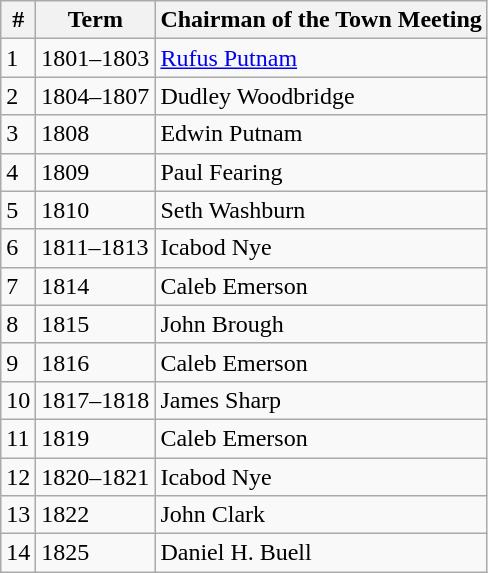<table class="wikitable sortable">
<tr>
<th>#</th>
<th>Term</th>
<th>Chairman of the Town Meeting</th>
</tr>
<tr>
<td>1</td>
<td>1801–1803</td>
<td><a href='#'>Rufus Putnam</a></td>
</tr>
<tr>
<td>2</td>
<td>1804–1807</td>
<td>Dudley Woodbridge</td>
</tr>
<tr>
<td>3</td>
<td>1808</td>
<td>Edwin Putnam</td>
</tr>
<tr>
<td>4</td>
<td>1809</td>
<td>Paul Fearing</td>
</tr>
<tr>
<td>5</td>
<td>1810</td>
<td>Seth Washburn</td>
</tr>
<tr>
<td>6</td>
<td>1811–1813</td>
<td>Icabod Nye</td>
</tr>
<tr>
<td>7</td>
<td>1814</td>
<td>Caleb Emerson</td>
</tr>
<tr>
<td>8</td>
<td>1815</td>
<td>John Brough</td>
</tr>
<tr>
<td>9</td>
<td>1816</td>
<td>Caleb Emerson</td>
</tr>
<tr>
<td>10</td>
<td>1817–1818</td>
<td>James Sharp</td>
</tr>
<tr>
<td>11</td>
<td>1819</td>
<td>Caleb Emerson</td>
</tr>
<tr>
<td>12</td>
<td>1820–1821</td>
<td>Icabod Nye</td>
</tr>
<tr>
<td>13</td>
<td>1822</td>
<td>John Clark</td>
</tr>
<tr>
<td>14</td>
<td>1825</td>
<td>Daniel H. Buell</td>
</tr>
</table>
